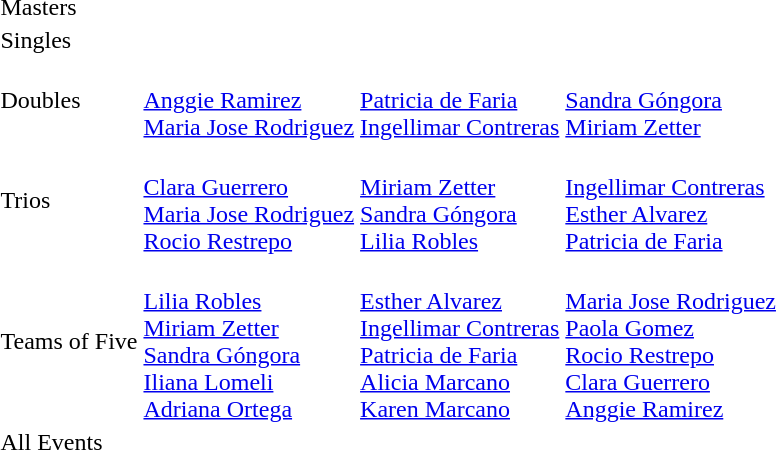<table>
<tr>
<td>Masters</td>
<td></td>
<td></td>
<td><br></td>
</tr>
<tr>
<td>Singles</td>
<td></td>
<td></td>
<td></td>
</tr>
<tr>
<td>Doubles</td>
<td><br><a href='#'>Anggie Ramirez</a><br><a href='#'>Maria Jose Rodriguez</a></td>
<td><br><a href='#'>Patricia de Faria</a><br><a href='#'>Ingellimar Contreras</a></td>
<td><br><a href='#'>Sandra Góngora</a><br><a href='#'>Miriam Zetter</a></td>
</tr>
<tr>
<td>Trios</td>
<td><br><a href='#'>Clara Guerrero</a><br><a href='#'>Maria Jose Rodriguez</a><br><a href='#'>Rocio Restrepo</a></td>
<td><br><a href='#'>Miriam Zetter</a><br><a href='#'>Sandra Góngora</a><br><a href='#'>Lilia Robles</a></td>
<td><br><a href='#'>Ingellimar Contreras</a><br><a href='#'>Esther Alvarez</a><br><a href='#'>Patricia de Faria</a></td>
</tr>
<tr>
<td>Teams of Five</td>
<td><br><a href='#'>Lilia Robles</a><br><a href='#'>Miriam Zetter</a><br><a href='#'>Sandra Góngora</a><br><a href='#'>Iliana Lomeli</a><br><a href='#'>Adriana Ortega</a></td>
<td><br><a href='#'>Esther Alvarez</a><br><a href='#'>Ingellimar Contreras</a><br><a href='#'>Patricia de Faria</a><br><a href='#'>Alicia Marcano</a><br><a href='#'>Karen Marcano</a></td>
<td><br><a href='#'>Maria Jose Rodriguez</a><br><a href='#'>Paola Gomez</a><br><a href='#'>Rocio Restrepo</a><br><a href='#'>Clara Guerrero</a><br><a href='#'>Anggie Ramirez</a></td>
</tr>
<tr>
<td>All Events</td>
<td></td>
<td></td>
<td></td>
</tr>
<tr>
</tr>
</table>
